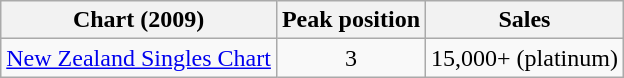<table class="wikitable">
<tr>
<th>Chart (2009)</th>
<th>Peak position</th>
<th>Sales</th>
</tr>
<tr>
<td><a href='#'>New Zealand Singles Chart</a></td>
<td align="center">3</td>
<td align="center">15,000+ (platinum)</td>
</tr>
</table>
